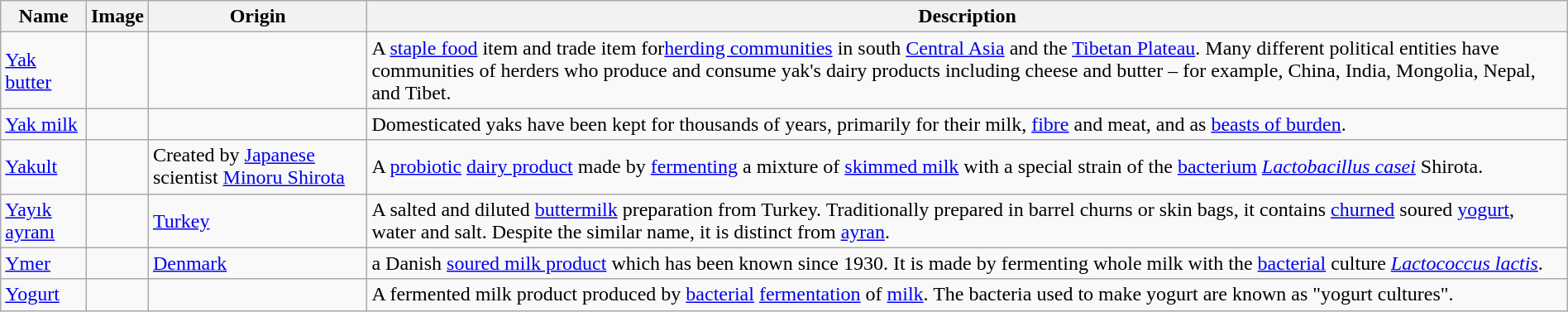<table class="wikitable sortable" style="width:100%;">
<tr>
<th>Name</th>
<th class="unsortable">Image</th>
<th>Origin</th>
<th>Description</th>
</tr>
<tr>
<td><a href='#'>Yak butter</a></td>
<td></td>
<td></td>
<td>A <a href='#'>staple food</a> item and trade item for<a href='#'>herding communities</a> in south <a href='#'>Central Asia</a> and the <a href='#'>Tibetan Plateau</a>. Many different political entities have communities of herders who produce and consume yak's dairy products including cheese and butter – for example, China, India, Mongolia, Nepal, and Tibet.</td>
</tr>
<tr>
<td><a href='#'>Yak milk</a></td>
<td></td>
<td></td>
<td>Domesticated yaks have been kept for thousands of years, primarily for their milk, <a href='#'>fibre</a> and meat, and as <a href='#'>beasts of burden</a>.</td>
</tr>
<tr>
<td><a href='#'>Yakult</a></td>
<td></td>
<td>Created by <a href='#'>Japanese</a>  scientist <a href='#'>Minoru Shirota</a></td>
<td>A <a href='#'>probiotic</a> <a href='#'>dairy product</a> made by <a href='#'>fermenting</a> a mixture of <a href='#'>skimmed milk</a> with a special strain of the <a href='#'>bacterium</a> <em><a href='#'>Lactobacillus casei</a></em> Shirota.</td>
</tr>
<tr>
<td><a href='#'>Yayık ayranı</a></td>
<td></td>
<td><a href='#'>Turkey</a></td>
<td>A salted and diluted <a href='#'>buttermilk</a> preparation from Turkey. Traditionally prepared in barrel churns or skin bags, it contains <a href='#'>churned</a> soured <a href='#'>yogurt</a>, water and salt. Despite the similar name, it is distinct from <a href='#'>ayran</a>.</td>
</tr>
<tr>
<td><a href='#'>Ymer</a></td>
<td></td>
<td><a href='#'>Denmark</a></td>
<td>a Danish <a href='#'>soured milk product</a> which has been known since 1930. It is made by fermenting whole milk with the  <a href='#'>bacterial</a> culture <em><a href='#'>Lactococcus lactis</a></em>.</td>
</tr>
<tr>
<td><a href='#'>Yogurt</a></td>
<td></td>
<td></td>
<td>A fermented milk product produced by <a href='#'>bacterial</a> <a href='#'>fermentation</a> of <a href='#'>milk</a>. The bacteria used to make yogurt are known as "yogurt cultures".</td>
</tr>
</table>
